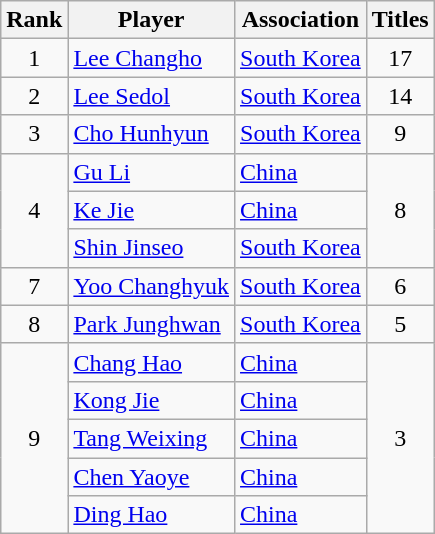<table class="wikitable sortable">
<tr>
<th>Rank</th>
<th>Player</th>
<th>Association</th>
<th>Titles</th>
</tr>
<tr>
<td align="center">1</td>
<td><a href='#'>Lee Changho</a></td>
<td> <a href='#'>South Korea</a></td>
<td align="center">17</td>
</tr>
<tr>
<td align="center">2</td>
<td><a href='#'>Lee Sedol</a></td>
<td> <a href='#'>South Korea</a></td>
<td align="center">14</td>
</tr>
<tr>
<td align="center">3</td>
<td><a href='#'>Cho Hunhyun</a></td>
<td> <a href='#'>South Korea</a></td>
<td align="center">9</td>
</tr>
<tr>
<td rowspan="3" align="center">4</td>
<td><a href='#'>Gu Li</a></td>
<td> <a href='#'>China</a></td>
<td rowspan="3" align="center">8</td>
</tr>
<tr>
<td><a href='#'>Ke Jie</a></td>
<td> <a href='#'>China</a></td>
</tr>
<tr>
<td><a href='#'>Shin Jinseo</a></td>
<td> <a href='#'>South Korea</a></td>
</tr>
<tr>
<td align="center">7</td>
<td><a href='#'>Yoo Changhyuk</a></td>
<td> <a href='#'>South Korea</a></td>
<td align="center">6</td>
</tr>
<tr>
<td align="center">8</td>
<td><a href='#'>Park Junghwan</a></td>
<td> <a href='#'>South Korea</a></td>
<td align="center">5</td>
</tr>
<tr>
<td rowspan="5" align="center">9</td>
<td><a href='#'>Chang Hao</a></td>
<td> <a href='#'>China</a></td>
<td rowspan="5" align="center">3</td>
</tr>
<tr>
<td><a href='#'>Kong Jie</a></td>
<td> <a href='#'>China</a></td>
</tr>
<tr>
<td><a href='#'>Tang Weixing</a></td>
<td> <a href='#'>China</a></td>
</tr>
<tr>
<td><a href='#'>Chen Yaoye</a></td>
<td> <a href='#'>China</a></td>
</tr>
<tr>
<td><a href='#'>Ding Hao</a></td>
<td> <a href='#'>China</a></td>
</tr>
</table>
